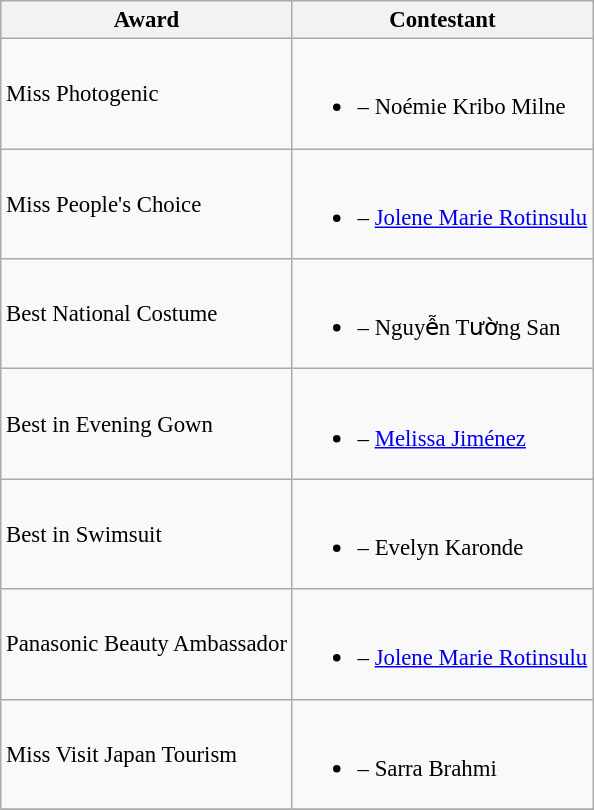<table class="wikitable sortable" style="font-size:95%;">
<tr>
<th>Award</th>
<th>Contestant</th>
</tr>
<tr>
<td>Miss Photogenic</td>
<td><br><ul><li> – Noémie Kribo Milne</li></ul></td>
</tr>
<tr>
<td>Miss People's Choice</td>
<td><br><ul><li> – <a href='#'>Jolene Marie Rotinsulu</a></li></ul></td>
</tr>
<tr>
<td>Best National Costume</td>
<td><br><ul><li> – Nguyễn Tường San</li></ul></td>
</tr>
<tr>
<td>Best in Evening Gown</td>
<td><br><ul><li> – <a href='#'>Melissa Jiménez</a></li></ul></td>
</tr>
<tr>
<td>Best in Swimsuit</td>
<td><br><ul><li> – Evelyn Karonde</li></ul></td>
</tr>
<tr>
<td>Panasonic Beauty Ambassador</td>
<td><br><ul><li> – <a href='#'>Jolene Marie Rotinsulu</a></li></ul></td>
</tr>
<tr>
<td>Miss Visit Japan Tourism</td>
<td><br><ul><li> – Sarra Brahmi</li></ul></td>
</tr>
<tr>
</tr>
</table>
